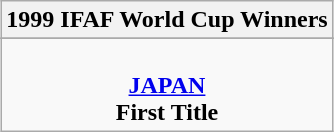<table class="wikitable" style="text-align: center; margin: 0 auto;">
<tr>
<th>1999 IFAF World Cup Winners</th>
</tr>
<tr>
</tr>
<tr>
<td><br><strong><a href='#'>JAPAN</a></strong><br><strong>First Title</strong></td>
</tr>
</table>
